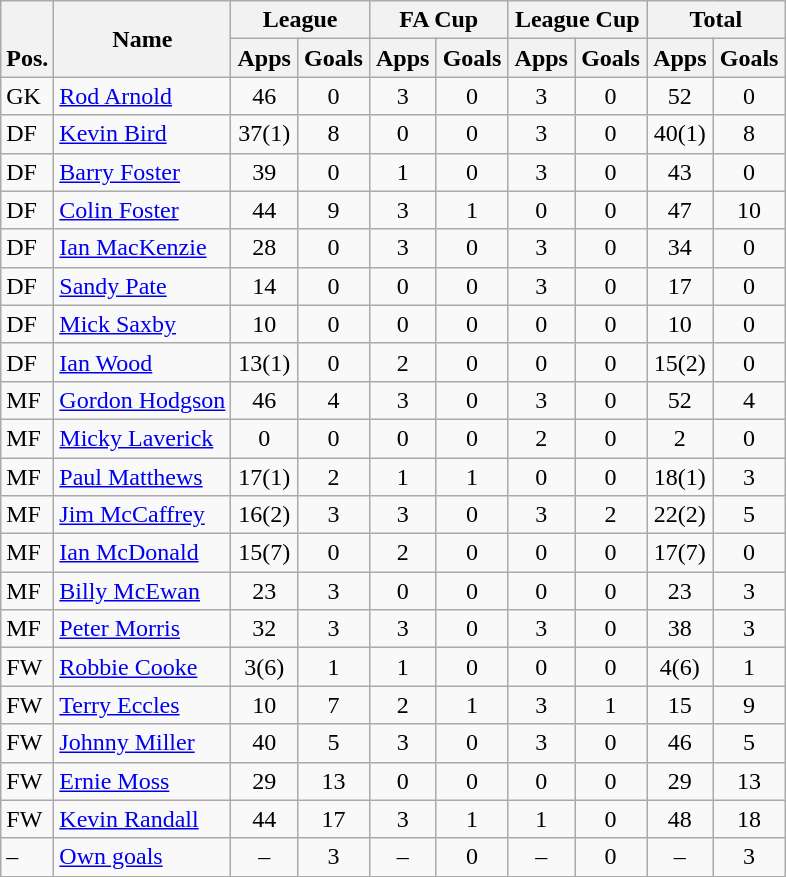<table class="wikitable" style="text-align:center">
<tr>
<th rowspan="2" valign="bottom">Pos.</th>
<th rowspan="2">Name</th>
<th colspan="2" width="85">League</th>
<th colspan="2" width="85">FA Cup</th>
<th colspan="2" width="85">League Cup</th>
<th colspan="2" width="85">Total</th>
</tr>
<tr>
<th>Apps</th>
<th>Goals</th>
<th>Apps</th>
<th>Goals</th>
<th>Apps</th>
<th>Goals</th>
<th>Apps</th>
<th>Goals</th>
</tr>
<tr>
<td align="left">GK</td>
<td align="left"> <a href='#'>Rod Arnold</a></td>
<td>46</td>
<td>0</td>
<td>3</td>
<td>0</td>
<td>3</td>
<td>0</td>
<td>52</td>
<td>0</td>
</tr>
<tr>
<td align="left">DF</td>
<td align="left"> <a href='#'>Kevin Bird</a></td>
<td>37(1)</td>
<td>8</td>
<td>0</td>
<td>0</td>
<td>3</td>
<td>0</td>
<td>40(1)</td>
<td>8</td>
</tr>
<tr>
<td align="left">DF</td>
<td align="left"> <a href='#'>Barry Foster</a></td>
<td>39</td>
<td>0</td>
<td>1</td>
<td>0</td>
<td>3</td>
<td>0</td>
<td>43</td>
<td>0</td>
</tr>
<tr>
<td align="left">DF</td>
<td align="left"> <a href='#'>Colin Foster</a></td>
<td>44</td>
<td>9</td>
<td>3</td>
<td>1</td>
<td>0</td>
<td>0</td>
<td>47</td>
<td>10</td>
</tr>
<tr>
<td align="left">DF</td>
<td align="left"> <a href='#'>Ian MacKenzie</a></td>
<td>28</td>
<td>0</td>
<td>3</td>
<td>0</td>
<td>3</td>
<td>0</td>
<td>34</td>
<td>0</td>
</tr>
<tr>
<td align="left">DF</td>
<td align="left"> <a href='#'>Sandy Pate</a></td>
<td>14</td>
<td>0</td>
<td>0</td>
<td>0</td>
<td>3</td>
<td>0</td>
<td>17</td>
<td>0</td>
</tr>
<tr>
<td align="left">DF</td>
<td align="left"> <a href='#'>Mick Saxby</a></td>
<td>10</td>
<td>0</td>
<td>0</td>
<td>0</td>
<td>0</td>
<td>0</td>
<td>10</td>
<td>0</td>
</tr>
<tr>
<td align="left">DF</td>
<td align="left"> <a href='#'>Ian Wood</a></td>
<td>13(1)</td>
<td>0</td>
<td>2</td>
<td>0</td>
<td>0</td>
<td>0</td>
<td>15(2)</td>
<td>0</td>
</tr>
<tr>
<td align="left">MF</td>
<td align="left"> <a href='#'>Gordon Hodgson</a></td>
<td>46</td>
<td>4</td>
<td>3</td>
<td>0</td>
<td>3</td>
<td>0</td>
<td>52</td>
<td>4</td>
</tr>
<tr>
<td align="left">MF</td>
<td align="left"> <a href='#'>Micky Laverick</a></td>
<td>0</td>
<td>0</td>
<td>0</td>
<td>0</td>
<td>2</td>
<td>0</td>
<td>2</td>
<td>0</td>
</tr>
<tr>
<td align="left">MF</td>
<td align="left"> <a href='#'>Paul Matthews</a></td>
<td>17(1)</td>
<td>2</td>
<td>1</td>
<td>1</td>
<td>0</td>
<td>0</td>
<td>18(1)</td>
<td>3</td>
</tr>
<tr>
<td align="left">MF</td>
<td align="left"> <a href='#'>Jim McCaffrey</a></td>
<td>16(2)</td>
<td>3</td>
<td>3</td>
<td>0</td>
<td>3</td>
<td>2</td>
<td>22(2)</td>
<td>5</td>
</tr>
<tr>
<td align="left">MF</td>
<td align="left"> <a href='#'>Ian McDonald</a></td>
<td>15(7)</td>
<td>0</td>
<td>2</td>
<td>0</td>
<td>0</td>
<td>0</td>
<td>17(7)</td>
<td>0</td>
</tr>
<tr>
<td align="left">MF</td>
<td align="left"> <a href='#'>Billy McEwan</a></td>
<td>23</td>
<td>3</td>
<td>0</td>
<td>0</td>
<td>0</td>
<td>0</td>
<td>23</td>
<td>3</td>
</tr>
<tr>
<td align="left">MF</td>
<td align="left"> <a href='#'>Peter Morris</a></td>
<td>32</td>
<td>3</td>
<td>3</td>
<td>0</td>
<td>3</td>
<td>0</td>
<td>38</td>
<td>3</td>
</tr>
<tr>
<td align="left">FW</td>
<td align="left"> <a href='#'>Robbie Cooke</a></td>
<td>3(6)</td>
<td>1</td>
<td>1</td>
<td>0</td>
<td>0</td>
<td>0</td>
<td>4(6)</td>
<td>1</td>
</tr>
<tr>
<td align="left">FW</td>
<td align="left"> <a href='#'>Terry Eccles</a></td>
<td>10</td>
<td>7</td>
<td>2</td>
<td>1</td>
<td>3</td>
<td>1</td>
<td>15</td>
<td>9</td>
</tr>
<tr>
<td align="left">FW</td>
<td align="left"> <a href='#'>Johnny Miller</a></td>
<td>40</td>
<td>5</td>
<td>3</td>
<td>0</td>
<td>3</td>
<td>0</td>
<td>46</td>
<td>5</td>
</tr>
<tr>
<td align="left">FW</td>
<td align="left"> <a href='#'>Ernie Moss</a></td>
<td>29</td>
<td>13</td>
<td>0</td>
<td>0</td>
<td>0</td>
<td>0</td>
<td>29</td>
<td>13</td>
</tr>
<tr>
<td align="left">FW</td>
<td align="left"> <a href='#'>Kevin Randall</a></td>
<td>44</td>
<td>17</td>
<td>3</td>
<td>1</td>
<td>1</td>
<td>0</td>
<td>48</td>
<td>18</td>
</tr>
<tr>
<td align="left">–</td>
<td align="left"><a href='#'>Own goals</a></td>
<td>–</td>
<td>3</td>
<td>–</td>
<td>0</td>
<td>–</td>
<td>0</td>
<td>–</td>
<td>3</td>
</tr>
</table>
